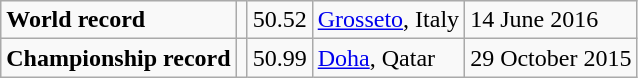<table class="wikitable">
<tr>
<td><strong>World record</strong></td>
<td></td>
<td>50.52</td>
<td><a href='#'>Grosseto</a>, Italy</td>
<td>14 June 2016</td>
</tr>
<tr>
<td><strong>Championship record</strong></td>
<td></td>
<td>50.99</td>
<td><a href='#'>Doha</a>, Qatar</td>
<td>29 October 2015</td>
</tr>
</table>
